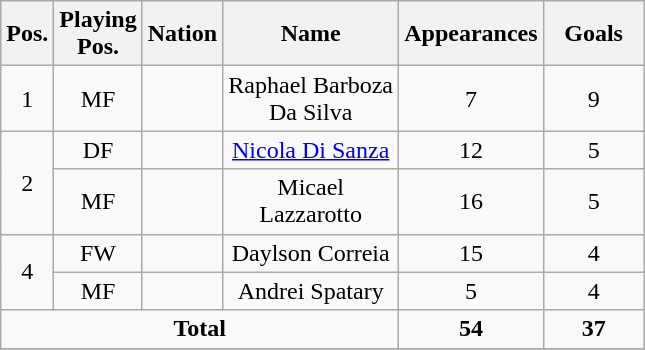<table class="wikitable sortable" style="font-size:100%; text-align:center">
<tr>
<th width=15>Pos.</th>
<th width=15>Playing Pos.</th>
<th width=15>Nation</th>
<th width=110>Name</th>
<th width=50>Appearances</th>
<th width=60>Goals</th>
</tr>
<tr>
<td>1</td>
<td>MF</td>
<td></td>
<td>Raphael Barboza Da Silva</td>
<td>7</td>
<td>9</td>
</tr>
<tr>
<td rowspan=2>2</td>
<td>DF</td>
<td></td>
<td><a href='#'>Nicola Di Sanza</a></td>
<td>12</td>
<td>5</td>
</tr>
<tr>
<td>MF</td>
<td></td>
<td>Micael Lazzarotto</td>
<td>16</td>
<td>5</td>
</tr>
<tr>
<td rowspan=2>4</td>
<td>FW</td>
<td></td>
<td>Daylson Correia</td>
<td>15</td>
<td>4</td>
</tr>
<tr>
<td>MF</td>
<td></td>
<td>Andrei Spatary</td>
<td>5</td>
<td>4</td>
</tr>
<tr>
<td colspan=4><strong>Total</strong></td>
<td><strong>54</strong></td>
<td><strong>37</strong></td>
</tr>
<tr>
</tr>
</table>
